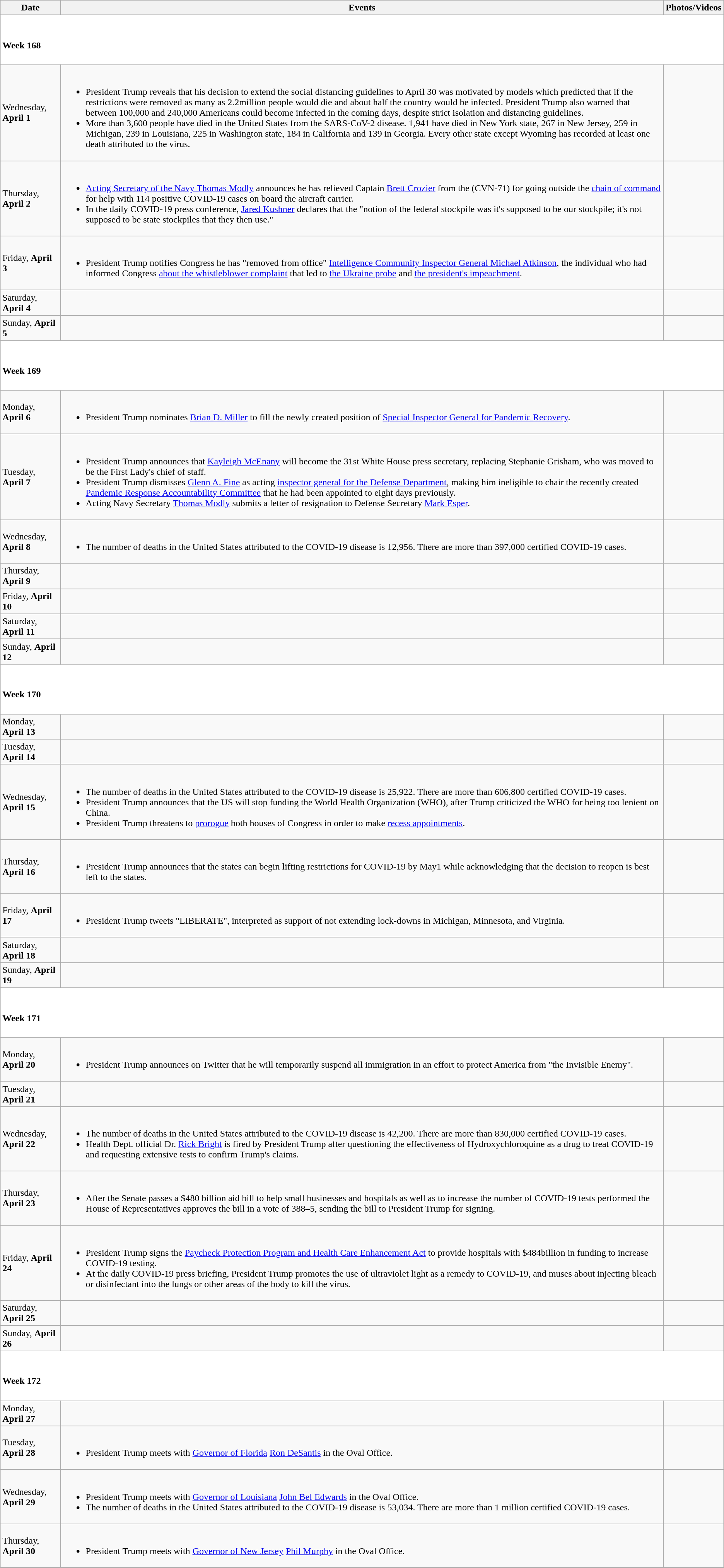<table class="wikitable">
<tr>
<th>Date</th>
<th>Events</th>
<th>Photos/Videos</th>
</tr>
<tr style="background:white;">
<td colspan="3"><br><h4>Week 168</h4></td>
</tr>
<tr>
<td>Wednesday, <strong>April 1</strong></td>
<td><br><ul><li>President Trump reveals that his decision to extend the social distancing guidelines to April 30 was motivated by models which predicted that if the restrictions were removed as many as 2.2million people would die and about half the country would be infected. President Trump also warned that between 100,000 and 240,000 Americans could become infected in the coming days, despite strict isolation and distancing guidelines.</li><li>More than 3,600 people have died in the United States from the SARS-CoV-2 disease. 1,941 have died in New York state, 267 in New Jersey, 259 in Michigan, 239 in Louisiana, 225 in Washington state, 184 in California and 139 in Georgia. Every other state except Wyoming has recorded at least one death attributed to the virus.</li></ul></td>
<td></td>
</tr>
<tr>
<td>Thursday, <strong>April 2</strong></td>
<td><br><ul><li><a href='#'>Acting Secretary of the Navy Thomas Modly</a> announces he has relieved Captain <a href='#'>Brett Crozier</a> from the  (CVN-71) for going outside the <a href='#'>chain of command</a> for help with 114 positive COVID-19 cases on board the aircraft carrier.</li><li>In the daily COVID-19 press conference, <a href='#'>Jared Kushner</a> declares that the "notion of the federal stockpile was it's supposed to be our stockpile; it's not supposed to be state stockpiles that they then use."</li></ul></td>
<td></td>
</tr>
<tr>
<td>Friday, <strong>April 3</strong></td>
<td><br><ul><li>President Trump notifies Congress he has "removed from office" <a href='#'>Intelligence Community Inspector General Michael Atkinson</a>, the individual who had informed Congress <a href='#'>about the whistleblower complaint</a> that led to <a href='#'>the Ukraine probe</a> and <a href='#'>the president's impeachment</a>.</li></ul></td>
<td><br></td>
</tr>
<tr>
<td>Saturday, <strong>April 4</strong></td>
<td></td>
<td></td>
</tr>
<tr>
<td>Sunday, <strong>April 5</strong></td>
<td></td>
<td></td>
</tr>
<tr style="background:white;">
<td colspan="3"><br><h4>Week 169</h4></td>
</tr>
<tr>
<td>Monday, <strong>April 6</strong></td>
<td><br><ul><li>President Trump nominates <a href='#'>Brian D. Miller</a> to fill the newly created position of <a href='#'>Special Inspector General for Pandemic Recovery</a>.</li></ul></td>
<td></td>
</tr>
<tr>
<td>Tuesday, <strong>April 7</strong></td>
<td><br><ul><li>President Trump announces that <a href='#'>Kayleigh McEnany</a> will become the 31st White House press secretary, replacing Stephanie Grisham, who was moved to be the First Lady's chief of staff.</li><li>President Trump dismisses <a href='#'>Glenn A. Fine</a> as acting <a href='#'>inspector general for the Defense Department</a>, making him ineligible to chair the recently created <a href='#'>Pandemic Response Accountability Committee</a> that he had been appointed to eight days previously.</li><li>Acting Navy Secretary <a href='#'>Thomas Modly</a> submits a letter of resignation to Defense Secretary <a href='#'>Mark Esper</a>.</li></ul></td>
<td></td>
</tr>
<tr>
<td>Wednesday, <strong>April 8</strong></td>
<td><br><ul><li>The number of deaths in the United States attributed to the COVID-19 disease is 12,956. There are more than 397,000 certified COVID-19 cases.</li></ul></td>
<td></td>
</tr>
<tr>
<td>Thursday, <strong>April 9</strong></td>
<td></td>
<td></td>
</tr>
<tr>
<td>Friday, <strong>April 10</strong></td>
<td></td>
<td></td>
</tr>
<tr>
<td>Saturday, <strong>April 11</strong></td>
<td></td>
<td></td>
</tr>
<tr>
<td>Sunday, <strong>April 12</strong></td>
<td></td>
<td></td>
</tr>
<tr style="background:white;">
<td colspan="3"><br><h4>Week 170</h4></td>
</tr>
<tr>
<td>Monday, <strong>April 13</strong></td>
<td></td>
<td></td>
</tr>
<tr>
<td>Tuesday, <strong>April 14</strong></td>
<td></td>
<td></td>
</tr>
<tr>
<td>Wednesday, <strong>April 15</strong></td>
<td><br><ul><li>The number of deaths in the United States attributed to the COVID-19 disease is 25,922. There are more than 606,800 certified COVID-19 cases.</li><li>President Trump announces that the US will stop funding the World Health Organization (WHO), after Trump criticized the WHO for being too lenient on China.</li><li>President Trump threatens to <a href='#'>prorogue</a> both houses of Congress in order to make <a href='#'>recess appointments</a>.</li></ul></td>
<td></td>
</tr>
<tr>
<td>Thursday, <strong>April 16</strong></td>
<td><br><ul><li>President Trump announces that the states can begin lifting restrictions for COVID-19 by May1 while acknowledging that the decision to reopen is best left to the states.</li></ul></td>
<td></td>
</tr>
<tr>
<td>Friday, <strong>April 17</strong></td>
<td><br><ul><li>President Trump tweets "LIBERATE", interpreted as support of not extending lock-downs in Michigan, Minnesota, and Virginia.</li></ul></td>
<td></td>
</tr>
<tr>
<td>Saturday, <strong>April 18</strong></td>
<td></td>
<td></td>
</tr>
<tr>
<td>Sunday, <strong>April 19</strong></td>
<td></td>
<td></td>
</tr>
<tr style="background:white;">
<td colspan="3"><br><h4>Week 171</h4></td>
</tr>
<tr>
<td>Monday, <strong>April 20</strong></td>
<td><br><ul><li>President Trump announces on Twitter that he will temporarily suspend all immigration in an effort to protect America from "the Invisible Enemy".</li></ul></td>
<td></td>
</tr>
<tr>
<td>Tuesday, <strong>April 21</strong></td>
<td></td>
<td></td>
</tr>
<tr>
<td>Wednesday, <strong>April 22</strong></td>
<td><br><ul><li>The number of deaths in the United States attributed to the COVID-19 disease is 42,200. There are more than 830,000 certified COVID-19 cases.</li><li>Health Dept. official Dr. <a href='#'>Rick Bright</a> is fired by President Trump after questioning the effectiveness of Hydroxychloroquine as a drug to treat COVID-19 and requesting extensive tests to confirm Trump's claims.</li></ul></td>
<td></td>
</tr>
<tr>
<td>Thursday, <strong>April 23</strong></td>
<td><br><ul><li>After the Senate passes a $480 billion aid bill to help small businesses and hospitals as well as to increase the number of COVID-19 tests performed the House of Representatives approves the bill in a vote of 388–5, sending the bill to President Trump for signing.</li></ul></td>
<td></td>
</tr>
<tr>
<td>Friday, <strong>April 24</strong></td>
<td><br><ul><li>President Trump signs the <a href='#'>Paycheck Protection Program and Health Care Enhancement Act</a> to provide hospitals with $484billion in funding to increase COVID-19 testing.</li><li>At the daily COVID-19 press briefing, President Trump promotes the use of ultraviolet light as a remedy to COVID-19, and muses about injecting bleach or disinfectant into the lungs or other areas of the body to kill the virus.</li></ul></td>
<td></td>
</tr>
<tr>
<td>Saturday, <strong>April 25</strong></td>
<td></td>
<td></td>
</tr>
<tr>
<td>Sunday, <strong>April 26</strong></td>
<td></td>
<td></td>
</tr>
<tr style="background:white;">
<td colspan="3"><br><h4>Week 172</h4></td>
</tr>
<tr>
<td>Monday, <strong>April 27</strong></td>
<td></td>
<td></td>
</tr>
<tr>
<td>Tuesday, <strong>April 28</strong></td>
<td><br><ul><li>President Trump meets with <a href='#'>Governor of Florida</a> <a href='#'>Ron DeSantis</a> in the Oval Office.</li></ul></td>
<td></td>
</tr>
<tr>
<td>Wednesday, <strong>April 29</strong></td>
<td><br><ul><li>President Trump meets with <a href='#'>Governor of Louisiana</a> <a href='#'>John Bel Edwards</a> in the Oval Office.</li><li>The number of deaths in the United States attributed to the COVID-19 disease is 53,034. There are more than 1 million certified COVID-19 cases.</li></ul></td>
<td></td>
</tr>
<tr>
<td>Thursday, <strong>April 30</strong></td>
<td><br><ul><li>President Trump meets with <a href='#'>Governor of New Jersey</a> <a href='#'>Phil Murphy</a> in the Oval Office.</li></ul></td>
<td></td>
</tr>
</table>
